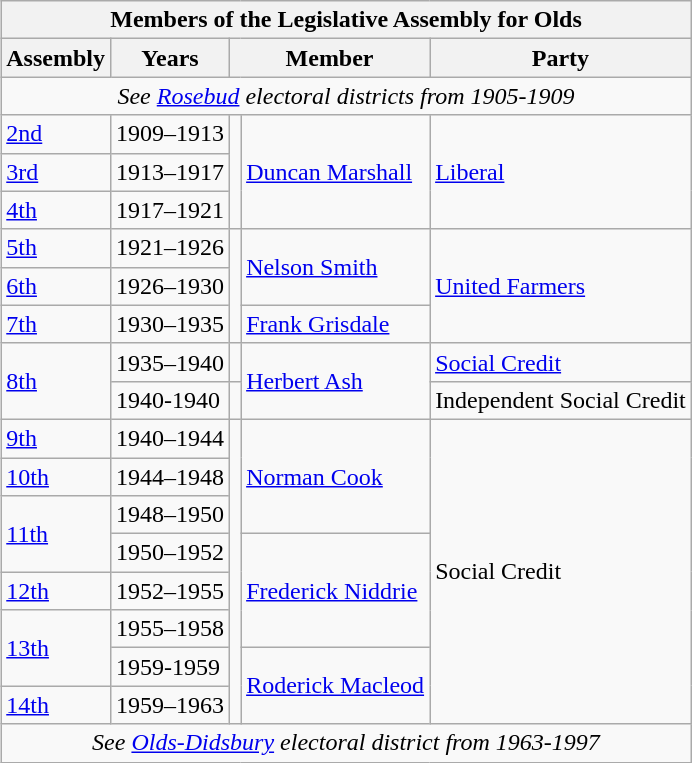<table class="wikitable" align=right>
<tr>
<th colspan=5>Members of the Legislative Assembly for Olds</th>
</tr>
<tr>
<th>Assembly</th>
<th>Years</th>
<th colspan="2">Member</th>
<th>Party</th>
</tr>
<tr>
<td align="center" colspan=5><em>See <a href='#'>Rosebud</a> electoral districts from 1905-1909</em></td>
</tr>
<tr>
<td><a href='#'>2nd</a></td>
<td>1909–1913</td>
<td rowspan=3 ></td>
<td rowspan=3><a href='#'>Duncan Marshall</a></td>
<td rowspan=3><a href='#'>Liberal</a></td>
</tr>
<tr>
<td><a href='#'>3rd</a></td>
<td>1913–1917</td>
</tr>
<tr>
<td><a href='#'>4th</a></td>
<td>1917–1921</td>
</tr>
<tr>
<td><a href='#'>5th</a></td>
<td>1921–1926</td>
<td rowspan=3 ></td>
<td rowspan=2><a href='#'>Nelson Smith</a></td>
<td rowspan=3><a href='#'>United Farmers</a></td>
</tr>
<tr>
<td><a href='#'>6th</a></td>
<td>1926–1930</td>
</tr>
<tr>
<td><a href='#'>7th</a></td>
<td>1930–1935</td>
<td><a href='#'>Frank Grisdale</a></td>
</tr>
<tr>
<td rowspan=2><a href='#'>8th</a></td>
<td>1935–1940</td>
<td></td>
<td rowspan=2><a href='#'>Herbert Ash</a></td>
<td><a href='#'>Social Credit</a></td>
</tr>
<tr>
<td>1940-1940</td>
<td></td>
<td>Independent Social Credit</td>
</tr>
<tr>
<td><a href='#'>9th</a></td>
<td>1940–1944</td>
<td rowspan=8 ></td>
<td rowspan=3><a href='#'>Norman Cook</a></td>
<td rowspan=8>Social Credit</td>
</tr>
<tr>
<td><a href='#'>10th</a></td>
<td>1944–1948</td>
</tr>
<tr>
<td rowspan=2><a href='#'>11th</a></td>
<td>1948–1950</td>
</tr>
<tr>
<td>1950–1952</td>
<td rowspan=3><a href='#'>Frederick Niddrie</a></td>
</tr>
<tr>
<td><a href='#'>12th</a></td>
<td>1952–1955</td>
</tr>
<tr>
<td rowspan=2><a href='#'>13th</a></td>
<td>1955–1958</td>
</tr>
<tr>
<td>1959-1959</td>
<td rowspan=2><a href='#'>Roderick Macleod</a></td>
</tr>
<tr>
<td><a href='#'>14th</a></td>
<td>1959–1963</td>
</tr>
<tr>
<td align="center" colspan=5><em>See <a href='#'>Olds-Didsbury</a> electoral district from 1963-1997</em></td>
</tr>
</table>
